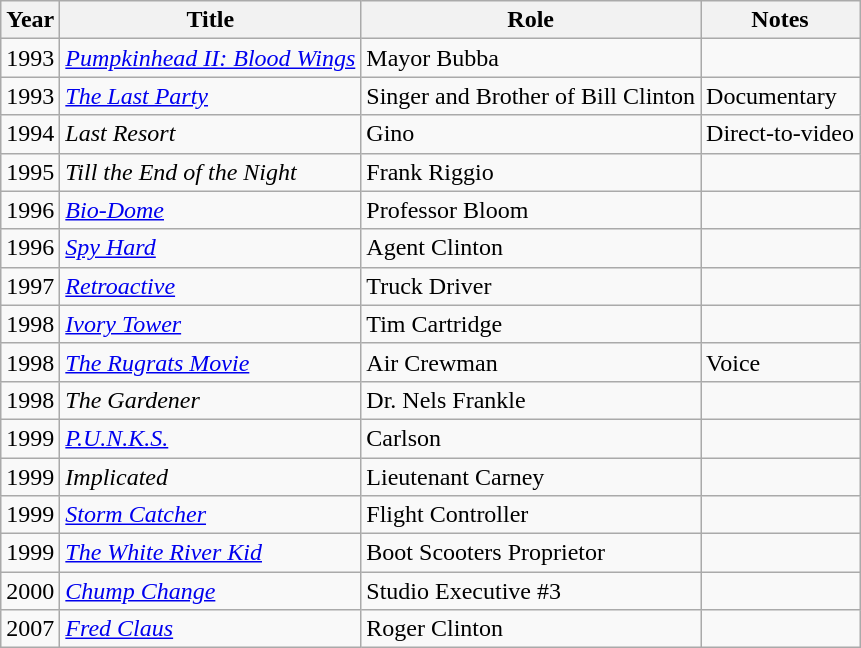<table class="wikitable sortable">
<tr>
<th>Year</th>
<th>Title</th>
<th>Role</th>
<th>Notes</th>
</tr>
<tr>
<td>1993</td>
<td><em><a href='#'>Pumpkinhead II: Blood Wings</a></em></td>
<td>Mayor Bubba</td>
<td></td>
</tr>
<tr>
<td>1993</td>
<td><a href='#'><em>The Last Party</em></a></td>
<td>Singer and Brother of Bill Clinton</td>
<td>Documentary</td>
</tr>
<tr>
<td>1994</td>
<td><em>Last Resort</em></td>
<td>Gino</td>
<td>Direct-to-video</td>
</tr>
<tr>
<td>1995</td>
<td><em>Till the End of the Night</em></td>
<td>Frank Riggio</td>
<td></td>
</tr>
<tr>
<td>1996</td>
<td><em><a href='#'>Bio-Dome</a></em></td>
<td>Professor Bloom</td>
<td></td>
</tr>
<tr>
<td>1996</td>
<td><em><a href='#'>Spy Hard</a></em></td>
<td>Agent Clinton</td>
<td></td>
</tr>
<tr>
<td>1997</td>
<td><a href='#'><em>Retroactive</em></a></td>
<td>Truck Driver</td>
<td></td>
</tr>
<tr>
<td>1998</td>
<td><a href='#'><em>Ivory Tower</em></a></td>
<td>Tim Cartridge</td>
<td></td>
</tr>
<tr>
<td>1998</td>
<td><em><a href='#'>The Rugrats Movie</a></em></td>
<td>Air Crewman</td>
<td>Voice</td>
</tr>
<tr>
<td>1998</td>
<td><em>The Gardener</em></td>
<td>Dr. Nels Frankle</td>
<td></td>
</tr>
<tr>
<td>1999</td>
<td><em><a href='#'>P.U.N.K.S.</a></em></td>
<td>Carlson</td>
<td></td>
</tr>
<tr>
<td>1999</td>
<td><em>Implicated</em></td>
<td>Lieutenant Carney</td>
<td></td>
</tr>
<tr>
<td>1999</td>
<td><em><a href='#'>Storm Catcher</a></em></td>
<td>Flight Controller</td>
<td></td>
</tr>
<tr>
<td>1999</td>
<td><em><a href='#'>The White River Kid</a></em></td>
<td>Boot Scooters Proprietor</td>
<td></td>
</tr>
<tr>
<td>2000</td>
<td><a href='#'><em>Chump Change</em></a></td>
<td>Studio Executive #3</td>
<td></td>
</tr>
<tr>
<td>2007</td>
<td><em><a href='#'>Fred Claus</a></em></td>
<td>Roger Clinton</td>
<td></td>
</tr>
</table>
